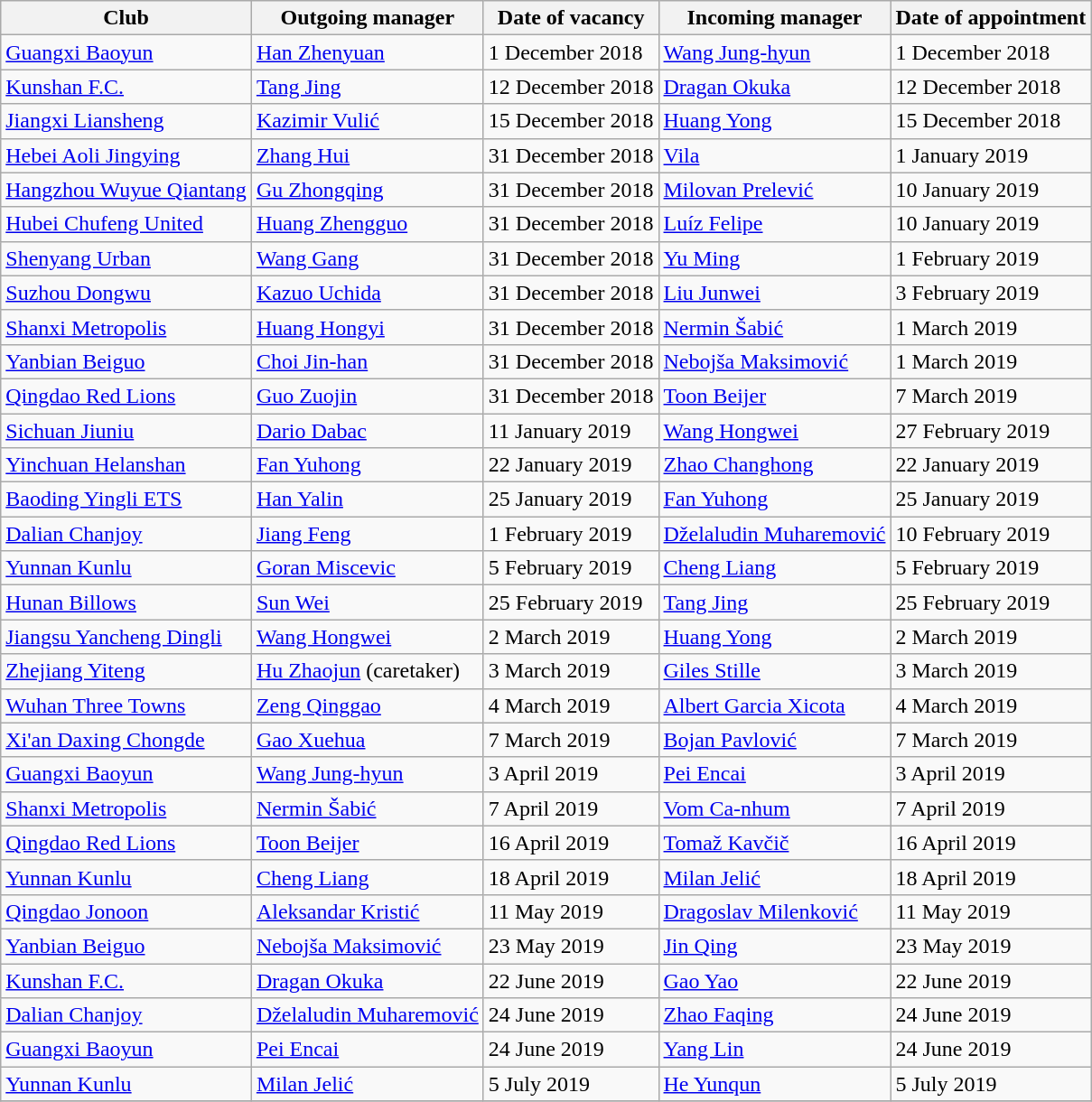<table class="wikitable">
<tr>
<th>Club</th>
<th>Outgoing manager</th>
<th>Date of vacancy</th>
<th>Incoming manager</th>
<th>Date of appointment</th>
</tr>
<tr>
<td><a href='#'>Guangxi Baoyun</a></td>
<td> <a href='#'>Han Zhenyuan</a></td>
<td>1 December 2018</td>
<td> <a href='#'>Wang Jung-hyun</a></td>
<td>1 December 2018</td>
</tr>
<tr>
<td><a href='#'>Kunshan F.C.</a></td>
<td> <a href='#'>Tang Jing</a></td>
<td>12 December 2018</td>
<td> <a href='#'>Dragan Okuka</a></td>
<td>12 December 2018</td>
</tr>
<tr>
<td><a href='#'>Jiangxi Liansheng</a></td>
<td> <a href='#'>Kazimir Vulić</a></td>
<td>15 December 2018</td>
<td> <a href='#'>Huang Yong</a></td>
<td>15 December 2018</td>
</tr>
<tr>
<td><a href='#'>Hebei Aoli Jingying</a></td>
<td> <a href='#'>Zhang Hui</a></td>
<td>31 December 2018</td>
<td> <a href='#'>Vila</a></td>
<td>1 January 2019</td>
</tr>
<tr>
<td><a href='#'>Hangzhou Wuyue Qiantang</a></td>
<td> <a href='#'>Gu Zhongqing</a></td>
<td>31 December 2018</td>
<td> <a href='#'>Milovan Prelević</a></td>
<td>10 January 2019</td>
</tr>
<tr>
<td><a href='#'>Hubei Chufeng United</a></td>
<td> <a href='#'>Huang Zhengguo</a></td>
<td>31 December 2018</td>
<td> <a href='#'>Luíz Felipe</a></td>
<td>10 January 2019</td>
</tr>
<tr>
<td><a href='#'>Shenyang Urban</a></td>
<td> <a href='#'>Wang Gang</a></td>
<td>31 December 2018</td>
<td> <a href='#'>Yu Ming</a></td>
<td>1 February 2019</td>
</tr>
<tr>
<td><a href='#'>Suzhou Dongwu</a></td>
<td> <a href='#'>Kazuo Uchida</a></td>
<td>31 December 2018</td>
<td> <a href='#'>Liu Junwei</a></td>
<td>3 February 2019</td>
</tr>
<tr>
<td><a href='#'>Shanxi Metropolis</a></td>
<td> <a href='#'>Huang Hongyi</a></td>
<td>31 December 2018</td>
<td> <a href='#'>Nermin Šabić</a></td>
<td>1 March 2019</td>
</tr>
<tr>
<td><a href='#'>Yanbian Beiguo</a></td>
<td> <a href='#'>Choi Jin-han</a></td>
<td>31 December 2018</td>
<td> <a href='#'>Nebojša Maksimović</a></td>
<td>1 March 2019</td>
</tr>
<tr>
<td><a href='#'>Qingdao Red Lions</a></td>
<td> <a href='#'>Guo Zuojin</a></td>
<td>31 December 2018</td>
<td> <a href='#'>Toon Beijer</a></td>
<td>7 March 2019</td>
</tr>
<tr>
<td><a href='#'>Sichuan Jiuniu</a></td>
<td> <a href='#'>Dario Dabac</a></td>
<td>11 January 2019</td>
<td> <a href='#'>Wang Hongwei</a></td>
<td>27 February 2019</td>
</tr>
<tr>
<td><a href='#'>Yinchuan Helanshan</a></td>
<td> <a href='#'>Fan Yuhong</a></td>
<td>22 January 2019</td>
<td> <a href='#'>Zhao Changhong</a></td>
<td>22 January 2019</td>
</tr>
<tr>
<td><a href='#'>Baoding Yingli ETS</a></td>
<td> <a href='#'>Han Yalin</a></td>
<td>25 January 2019</td>
<td> <a href='#'>Fan Yuhong</a></td>
<td>25 January 2019</td>
</tr>
<tr>
<td><a href='#'>Dalian Chanjoy</a></td>
<td> <a href='#'>Jiang Feng</a></td>
<td>1 February 2019</td>
<td> <a href='#'>Dželaludin Muharemović</a></td>
<td>10 February 2019</td>
</tr>
<tr>
<td><a href='#'>Yunnan Kunlu</a></td>
<td> <a href='#'>Goran Miscevic</a></td>
<td>5 February 2019</td>
<td> <a href='#'>Cheng Liang</a></td>
<td>5 February 2019</td>
</tr>
<tr>
<td><a href='#'>Hunan Billows</a></td>
<td> <a href='#'>Sun Wei</a></td>
<td>25 February 2019</td>
<td> <a href='#'>Tang Jing</a></td>
<td>25 February 2019</td>
</tr>
<tr>
<td><a href='#'>Jiangsu Yancheng Dingli</a></td>
<td> <a href='#'>Wang Hongwei</a></td>
<td>2 March 2019</td>
<td> <a href='#'>Huang Yong</a></td>
<td>2 March 2019</td>
</tr>
<tr>
<td><a href='#'>Zhejiang Yiteng</a></td>
<td> <a href='#'>Hu Zhaojun</a> (caretaker)</td>
<td>3 March 2019</td>
<td> <a href='#'>Giles Stille</a></td>
<td>3 March 2019</td>
</tr>
<tr>
<td><a href='#'>Wuhan Three Towns</a></td>
<td> <a href='#'>Zeng Qinggao</a></td>
<td>4 March 2019</td>
<td> <a href='#'>Albert Garcia Xicota</a></td>
<td>4 March 2019</td>
</tr>
<tr>
<td><a href='#'>Xi'an Daxing Chongde</a></td>
<td> <a href='#'>Gao Xuehua</a></td>
<td>7 March 2019</td>
<td> <a href='#'>Bojan Pavlović</a></td>
<td>7 March 2019</td>
</tr>
<tr>
<td><a href='#'>Guangxi Baoyun</a></td>
<td> <a href='#'>Wang Jung-hyun</a></td>
<td>3 April 2019</td>
<td> <a href='#'>Pei Encai</a></td>
<td>3 April 2019</td>
</tr>
<tr>
<td><a href='#'>Shanxi Metropolis</a></td>
<td> <a href='#'>Nermin Šabić</a></td>
<td>7 April 2019</td>
<td> <a href='#'>Vom Ca-nhum</a></td>
<td>7 April 2019</td>
</tr>
<tr>
<td><a href='#'>Qingdao Red Lions</a></td>
<td> <a href='#'>Toon Beijer</a></td>
<td>16 April 2019</td>
<td> <a href='#'>Tomaž Kavčič</a></td>
<td>16 April 2019</td>
</tr>
<tr>
<td><a href='#'>Yunnan Kunlu</a></td>
<td> <a href='#'>Cheng Liang</a></td>
<td>18 April 2019</td>
<td> <a href='#'>Milan Jelić</a></td>
<td>18 April 2019</td>
</tr>
<tr>
<td><a href='#'>Qingdao Jonoon</a></td>
<td> <a href='#'>Aleksandar Kristić</a></td>
<td>11 May 2019</td>
<td> <a href='#'>Dragoslav Milenković</a></td>
<td>11 May 2019</td>
</tr>
<tr>
<td><a href='#'>Yanbian Beiguo</a></td>
<td> <a href='#'>Nebojša Maksimović</a></td>
<td>23 May 2019</td>
<td> <a href='#'>Jin Qing</a></td>
<td>23 May 2019</td>
</tr>
<tr>
<td><a href='#'>Kunshan F.C.</a></td>
<td> <a href='#'>Dragan Okuka</a></td>
<td>22 June 2019</td>
<td> <a href='#'>Gao Yao</a></td>
<td>22 June 2019</td>
</tr>
<tr>
<td><a href='#'>Dalian Chanjoy</a></td>
<td> <a href='#'>Dželaludin Muharemović</a></td>
<td>24 June 2019</td>
<td> <a href='#'>Zhao Faqing</a></td>
<td>24 June 2019</td>
</tr>
<tr>
<td><a href='#'>Guangxi Baoyun</a></td>
<td> <a href='#'>Pei Encai</a></td>
<td>24 June 2019</td>
<td> <a href='#'>Yang Lin</a></td>
<td>24 June 2019</td>
</tr>
<tr>
<td><a href='#'>Yunnan Kunlu</a></td>
<td> <a href='#'>Milan Jelić</a></td>
<td>5 July 2019</td>
<td> <a href='#'>He Yunqun</a></td>
<td>5 July 2019</td>
</tr>
<tr>
</tr>
</table>
